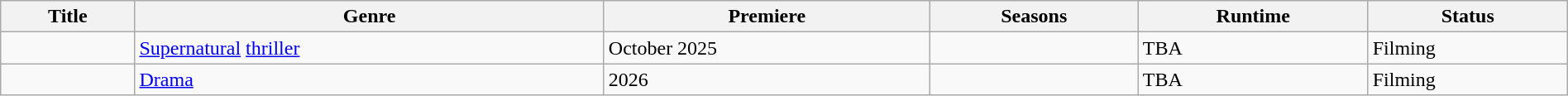<table class="wikitable sortable" style="width:100%;">
<tr>
<th>Title</th>
<th>Genre</th>
<th>Premiere</th>
<th>Seasons</th>
<th>Runtime</th>
<th>Status</th>
</tr>
<tr>
<td><em></em></td>
<td><a href='#'>Supernatural</a> <a href='#'>thriller</a></td>
<td>October 2025</td>
<td></td>
<td>TBA</td>
<td>Filming</td>
</tr>
<tr>
<td><em></em></td>
<td><a href='#'>Drama</a></td>
<td>2026</td>
<td></td>
<td>TBA</td>
<td>Filming</td>
</tr>
</table>
